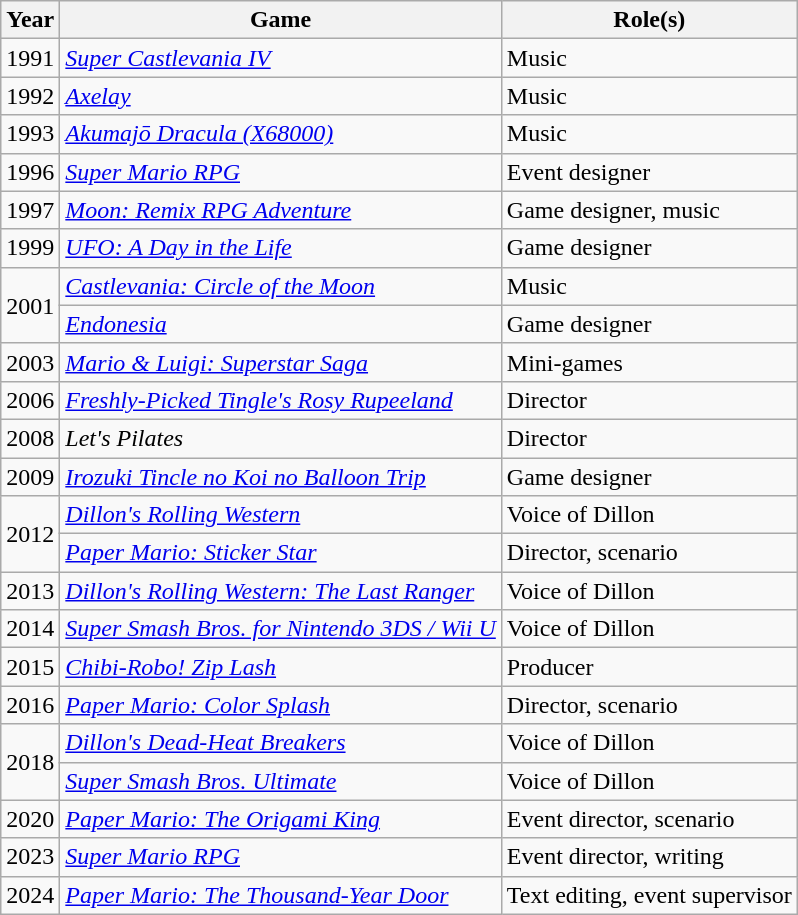<table class="wikitable sortable">
<tr>
<th>Year</th>
<th>Game</th>
<th>Role(s)</th>
</tr>
<tr>
<td>1991</td>
<td><em><a href='#'>Super Castlevania IV</a></em></td>
<td>Music</td>
</tr>
<tr>
<td>1992</td>
<td><em><a href='#'>Axelay</a></em></td>
<td>Music</td>
</tr>
<tr>
<td>1993</td>
<td><em><a href='#'>Akumajō Dracula (X68000)</a></em></td>
<td>Music</td>
</tr>
<tr>
<td>1996</td>
<td><em><a href='#'>Super Mario RPG</a></em></td>
<td>Event designer</td>
</tr>
<tr>
<td>1997</td>
<td><em><a href='#'>Moon: Remix RPG Adventure</a></em></td>
<td>Game designer, music</td>
</tr>
<tr>
<td>1999</td>
<td><em><a href='#'>UFO: A Day in the Life</a></em></td>
<td>Game designer</td>
</tr>
<tr>
<td rowspan="2">2001</td>
<td><em><a href='#'>Castlevania: Circle of the Moon</a></em></td>
<td>Music</td>
</tr>
<tr>
<td><em><a href='#'>Endonesia</a></em></td>
<td>Game designer</td>
</tr>
<tr>
<td>2003</td>
<td><em><a href='#'>Mario & Luigi: Superstar Saga</a></em></td>
<td>Mini-games</td>
</tr>
<tr>
<td>2006</td>
<td><em><a href='#'>Freshly-Picked Tingle's Rosy Rupeeland</a></em></td>
<td>Director</td>
</tr>
<tr>
<td>2008</td>
<td><em>Let's Pilates</em></td>
<td>Director</td>
</tr>
<tr>
<td>2009</td>
<td><em><a href='#'>Irozuki Tincle no Koi no Balloon Trip</a></em></td>
<td>Game designer</td>
</tr>
<tr>
<td rowspan="2">2012</td>
<td><em><a href='#'>Dillon's Rolling Western</a></em></td>
<td>Voice of Dillon</td>
</tr>
<tr>
<td><em><a href='#'>Paper Mario: Sticker Star</a></em></td>
<td>Director, scenario</td>
</tr>
<tr>
<td>2013</td>
<td><em><a href='#'>Dillon's Rolling Western: The Last Ranger</a></em></td>
<td>Voice of Dillon</td>
</tr>
<tr>
<td>2014</td>
<td><em><a href='#'>Super Smash Bros. for Nintendo 3DS / Wii U</a></em></td>
<td>Voice of Dillon</td>
</tr>
<tr>
<td>2015</td>
<td><em><a href='#'>Chibi-Robo! Zip Lash</a></em></td>
<td>Producer</td>
</tr>
<tr>
<td>2016</td>
<td><em><a href='#'>Paper Mario: Color Splash</a></em></td>
<td>Director, scenario</td>
</tr>
<tr>
<td rowspan="2">2018</td>
<td><em><a href='#'>Dillon's Dead-Heat Breakers</a></em></td>
<td>Voice of Dillon</td>
</tr>
<tr>
<td><em><a href='#'>Super Smash Bros. Ultimate</a></em></td>
<td>Voice of Dillon</td>
</tr>
<tr>
<td>2020</td>
<td><em><a href='#'>Paper Mario: The Origami King</a></em></td>
<td>Event director, scenario</td>
</tr>
<tr>
<td>2023</td>
<td><em><a href='#'>Super Mario RPG</a></em></td>
<td>Event director, writing</td>
</tr>
<tr>
<td>2024</td>
<td><em><a href='#'>Paper Mario: The Thousand-Year Door</a></em></td>
<td>Text editing, event supervisor</td>
</tr>
</table>
